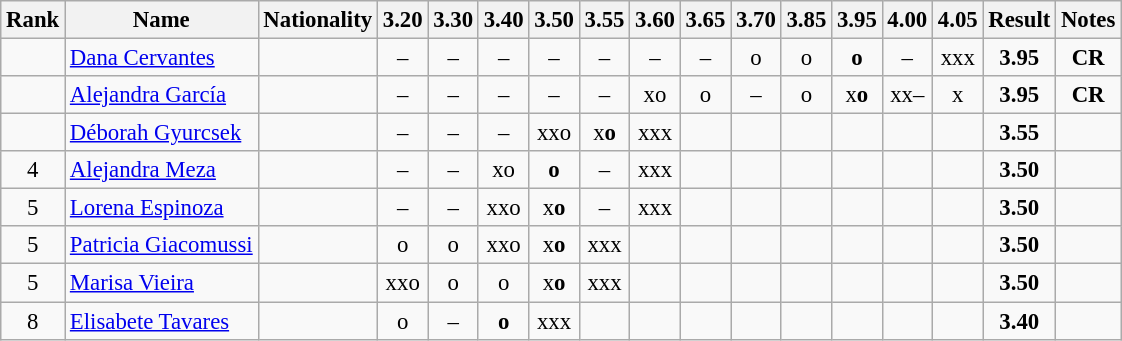<table class="wikitable sortable" style="text-align:center;font-size:95%">
<tr>
<th>Rank</th>
<th>Name</th>
<th>Nationality</th>
<th>3.20</th>
<th>3.30</th>
<th>3.40</th>
<th>3.50</th>
<th>3.55</th>
<th>3.60</th>
<th>3.65</th>
<th>3.70</th>
<th>3.85</th>
<th>3.95</th>
<th>4.00</th>
<th>4.05</th>
<th>Result</th>
<th>Notes</th>
</tr>
<tr>
<td></td>
<td align=left><a href='#'>Dana Cervantes</a></td>
<td align=left></td>
<td>–</td>
<td>–</td>
<td>–</td>
<td>–</td>
<td>–</td>
<td>–</td>
<td>–</td>
<td>o</td>
<td>o</td>
<td><strong>o</strong></td>
<td>–</td>
<td>xxx</td>
<td><strong>3.95</strong></td>
<td><strong>CR</strong></td>
</tr>
<tr>
<td></td>
<td align=left><a href='#'>Alejandra García</a></td>
<td align=left></td>
<td>–</td>
<td>–</td>
<td>–</td>
<td>–</td>
<td>–</td>
<td>xo</td>
<td>o</td>
<td>–</td>
<td>o</td>
<td>x<strong>o</strong></td>
<td>xx–</td>
<td>x</td>
<td><strong>3.95</strong></td>
<td><strong>CR</strong></td>
</tr>
<tr>
<td></td>
<td align=left><a href='#'>Déborah Gyurcsek</a></td>
<td align=left></td>
<td>–</td>
<td>–</td>
<td>–</td>
<td>xxo</td>
<td>x<strong>o</strong></td>
<td>xxx</td>
<td></td>
<td></td>
<td></td>
<td></td>
<td></td>
<td></td>
<td><strong>3.55</strong></td>
<td></td>
</tr>
<tr>
<td>4</td>
<td align=left><a href='#'>Alejandra Meza</a></td>
<td align=left></td>
<td>–</td>
<td>–</td>
<td>xo</td>
<td><strong>o</strong></td>
<td>–</td>
<td>xxx</td>
<td></td>
<td></td>
<td></td>
<td></td>
<td></td>
<td></td>
<td><strong>3.50</strong></td>
<td></td>
</tr>
<tr>
<td>5</td>
<td align=left><a href='#'>Lorena Espinoza</a></td>
<td align=left></td>
<td>–</td>
<td>–</td>
<td>xxo</td>
<td>x<strong>o</strong></td>
<td>–</td>
<td>xxx</td>
<td></td>
<td></td>
<td></td>
<td></td>
<td></td>
<td></td>
<td><strong>3.50</strong></td>
<td></td>
</tr>
<tr>
<td>5</td>
<td align=left><a href='#'>Patricia Giacomussi</a></td>
<td align=left></td>
<td>o</td>
<td>o</td>
<td>xxo</td>
<td>x<strong>o</strong></td>
<td>xxx</td>
<td></td>
<td></td>
<td></td>
<td></td>
<td></td>
<td></td>
<td></td>
<td><strong>3.50</strong></td>
<td></td>
</tr>
<tr>
<td>5</td>
<td align=left><a href='#'>Marisa Vieira</a></td>
<td align=left></td>
<td>xxo</td>
<td>o</td>
<td>o</td>
<td>x<strong>o</strong></td>
<td>xxx</td>
<td></td>
<td></td>
<td></td>
<td></td>
<td></td>
<td></td>
<td></td>
<td><strong>3.50</strong></td>
<td></td>
</tr>
<tr>
<td>8</td>
<td align=left><a href='#'>Elisabete Tavares</a></td>
<td align=left></td>
<td>o</td>
<td>–</td>
<td><strong>o</strong></td>
<td>xxx</td>
<td></td>
<td></td>
<td></td>
<td></td>
<td></td>
<td></td>
<td></td>
<td></td>
<td><strong>3.40</strong></td>
<td></td>
</tr>
</table>
